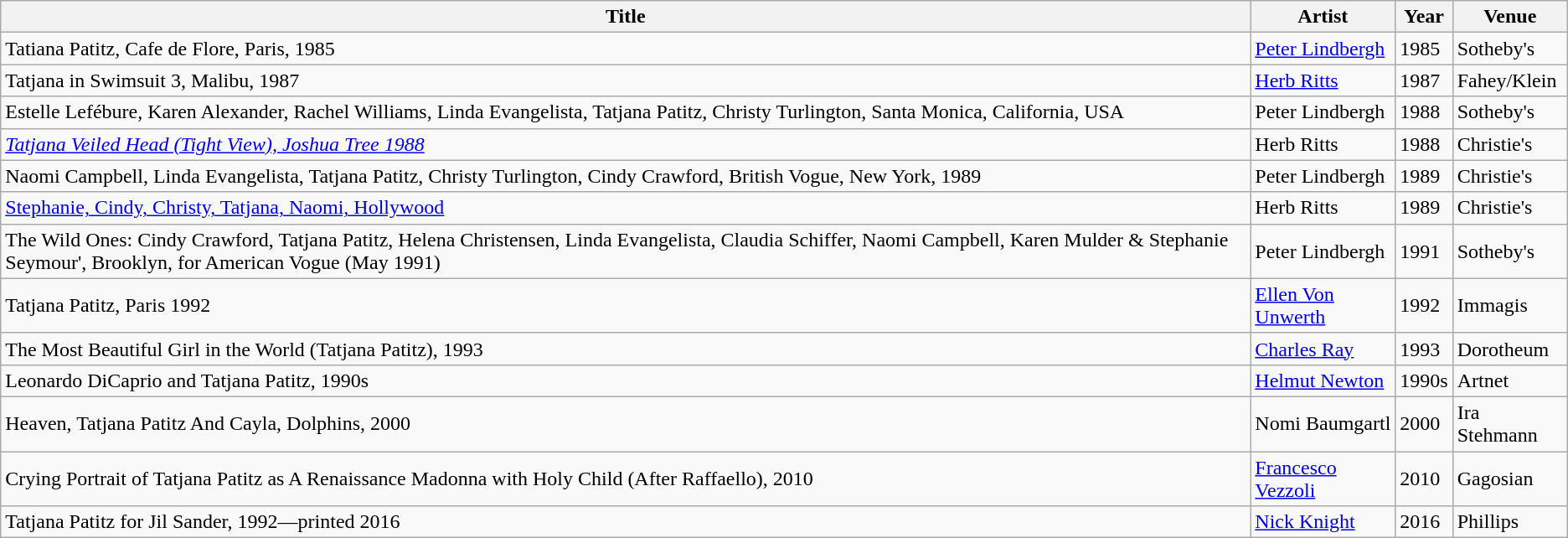<table class="wikitable sortable">
<tr>
<th>Title</th>
<th>Artist</th>
<th>Year</th>
<th>Venue</th>
</tr>
<tr>
<td>Tatiana Patitz, Cafe de Flore, Paris, 1985</td>
<td><a href='#'>Peter Lindbergh</a></td>
<td>1985</td>
<td>Sotheby's</td>
</tr>
<tr>
<td>Tatjana in Swimsuit 3, Malibu, 1987</td>
<td><a href='#'>Herb Ritts</a></td>
<td>1987</td>
<td>Fahey/Klein</td>
</tr>
<tr>
<td>Estelle Lefébure, Karen Alexander, Rachel Williams, Linda Evangelista, Tatjana Patitz, Christy Turlington, Santa Monica, California, USA</td>
<td>Peter Lindbergh</td>
<td>1988</td>
<td>Sotheby's</td>
</tr>
<tr>
<td><em><a href='#'>Tatjana Veiled Head (Tight View), Joshua Tree 1988</a></em></td>
<td>Herb Ritts</td>
<td>1988</td>
<td>Christie's</td>
</tr>
<tr>
<td>Naomi Campbell, Linda Evangelista, Tatjana Patitz, Christy Turlington, Cindy Crawford, British Vogue, New York, 1989</td>
<td>Peter Lindbergh</td>
<td>1989</td>
<td>Christie's</td>
</tr>
<tr>
<td><a href='#'>Stephanie, Cindy, Christy, Tatjana, Naomi, Hollywood</a></td>
<td>Herb Ritts</td>
<td>1989</td>
<td>Christie's</td>
</tr>
<tr>
<td>The Wild Ones: Cindy Crawford, Tatjana Patitz, Helena Christensen, Linda Evangelista, Claudia Schiffer, Naomi Campbell, Karen Mulder & Stephanie Seymour', Brooklyn, for American Vogue (May 1991)</td>
<td>Peter Lindbergh</td>
<td>1991</td>
<td>Sotheby's</td>
</tr>
<tr>
<td>Tatjana Patitz, Paris 1992</td>
<td><a href='#'>Ellen Von Unwerth</a></td>
<td>1992</td>
<td>Immagis</td>
</tr>
<tr>
<td>The Most Beautiful Girl in the World (Tatjana Patitz), 1993</td>
<td><a href='#'>Charles Ray</a></td>
<td>1993</td>
<td>Dorotheum</td>
</tr>
<tr>
<td>Leonardo DiCaprio and Tatjana Patitz, 1990s</td>
<td><a href='#'>Helmut Newton</a></td>
<td>1990s</td>
<td>Artnet</td>
</tr>
<tr>
<td>Heaven, Tatjana Patitz And Cayla, Dolphins, 2000</td>
<td>Nomi Baumgartl</td>
<td>2000</td>
<td>Ira Stehmann</td>
</tr>
<tr>
<td>Crying Portrait of Tatjana Patitz as A Renaissance Madonna with Holy Child (After Raffaello), 2010</td>
<td><a href='#'>Francesco Vezzoli</a></td>
<td>2010</td>
<td>Gagosian</td>
</tr>
<tr>
<td>Tatjana Patitz for Jil Sander, 1992—printed 2016</td>
<td><a href='#'>Nick Knight</a></td>
<td>2016</td>
<td>Phillips</td>
</tr>
</table>
